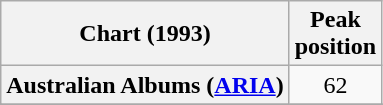<table class="wikitable sortable plainrowheaders" style="text-align:center">
<tr>
<th scope="col">Chart (1993)</th>
<th scope="col">Peak<br>position</th>
</tr>
<tr>
<th scope="row">Australian Albums (<a href='#'>ARIA</a>)</th>
<td>62</td>
</tr>
<tr>
</tr>
<tr>
</tr>
<tr>
</tr>
<tr>
</tr>
<tr>
</tr>
<tr>
</tr>
<tr>
</tr>
<tr>
</tr>
</table>
